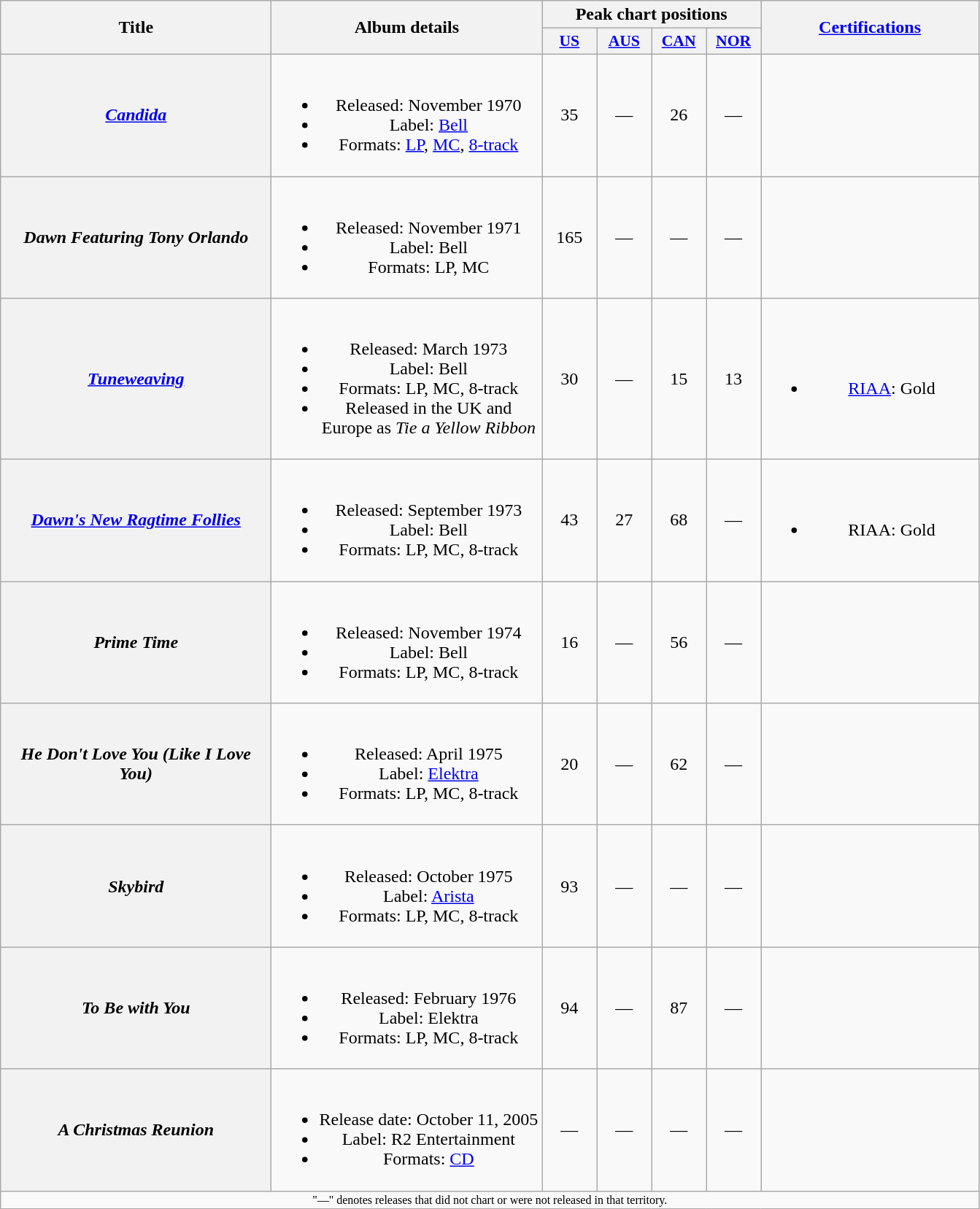<table class="wikitable plainrowheaders" style="text-align:center;">
<tr>
<th scope="col" rowspan="2" style="width:15em;">Title</th>
<th scope="col" rowspan="2" style="width:15em;">Album details</th>
<th colspan="4">Peak chart positions</th>
<th rowspan="2" style="width:12em;"><a href='#'>Certifications</a></th>
</tr>
<tr>
<th scope="col" style="width:3em;font-size:90%;"><a href='#'>US</a><br></th>
<th scope="col" style="width:3em;font-size:90%;"><a href='#'>AUS</a><br></th>
<th scope="col" style="width:3em;font-size:90%;"><a href='#'>CAN</a><br></th>
<th scope="col" style="width:3em;font-size:90%;"><a href='#'>NOR</a><br></th>
</tr>
<tr>
<th scope="row"><em><a href='#'>Candida</a></em></th>
<td><br><ul><li>Released: November 1970</li><li>Label: <a href='#'>Bell</a></li><li>Formats: <a href='#'>LP</a>, <a href='#'>MC</a>, <a href='#'>8-track</a></li></ul></td>
<td>35</td>
<td>—</td>
<td>26</td>
<td>—</td>
<td></td>
</tr>
<tr>
<th scope="row"><em>Dawn Featuring Tony Orlando</em></th>
<td><br><ul><li>Released: November 1971</li><li>Label: Bell</li><li>Formats: LP, MC</li></ul></td>
<td>165</td>
<td>—</td>
<td>—</td>
<td>—</td>
<td></td>
</tr>
<tr>
<th scope="row"><em><a href='#'>Tuneweaving</a></em></th>
<td><br><ul><li>Released: March 1973</li><li>Label: Bell</li><li>Formats: LP, MC, 8-track</li><li>Released in the UK and Europe as <em>Tie a Yellow Ribbon</em></li></ul></td>
<td>30</td>
<td>—</td>
<td>15</td>
<td>13</td>
<td><br><ul><li><a href='#'>RIAA</a>: Gold</li></ul></td>
</tr>
<tr>
<th scope="row"><em><a href='#'>Dawn's New Ragtime Follies</a></em></th>
<td><br><ul><li>Released: September 1973</li><li>Label: Bell</li><li>Formats: LP, MC, 8-track</li></ul></td>
<td>43</td>
<td>27</td>
<td>68</td>
<td>—</td>
<td><br><ul><li>RIAA: Gold</li></ul></td>
</tr>
<tr>
<th scope="row"><em>Prime Time</em></th>
<td><br><ul><li>Released: November 1974</li><li>Label: Bell</li><li>Formats: LP, MC, 8-track</li></ul></td>
<td>16</td>
<td>—</td>
<td>56</td>
<td>—</td>
<td></td>
</tr>
<tr>
<th scope="row"><em>He Don't Love You (Like I Love You)</em></th>
<td><br><ul><li>Released: April 1975</li><li>Label: <a href='#'>Elektra</a></li><li>Formats: LP, MC, 8-track</li></ul></td>
<td>20</td>
<td>—</td>
<td>62</td>
<td>—</td>
<td></td>
</tr>
<tr>
<th scope="row"><em>Skybird</em></th>
<td><br><ul><li>Released: October 1975</li><li>Label: <a href='#'>Arista</a></li><li>Formats: LP, MC, 8-track</li></ul></td>
<td>93</td>
<td>—</td>
<td>—</td>
<td>—</td>
<td></td>
</tr>
<tr>
<th scope="row"><em>To Be with You</em></th>
<td><br><ul><li>Released: February 1976</li><li>Label: Elektra</li><li>Formats: LP, MC, 8-track</li></ul></td>
<td>94</td>
<td>—</td>
<td>87</td>
<td>—</td>
<td></td>
</tr>
<tr>
<th scope="row"><em>A Christmas Reunion</em></th>
<td><br><ul><li>Release date: October 11, 2005</li><li>Label: R2 Entertainment</li><li>Formats: <a href='#'>CD</a></li></ul></td>
<td>—</td>
<td>—</td>
<td>—</td>
<td>—</td>
<td></td>
</tr>
<tr>
<td colspan="7" style="font-size:8pt">"—" denotes releases that did not chart or were not released in that territory.</td>
</tr>
</table>
